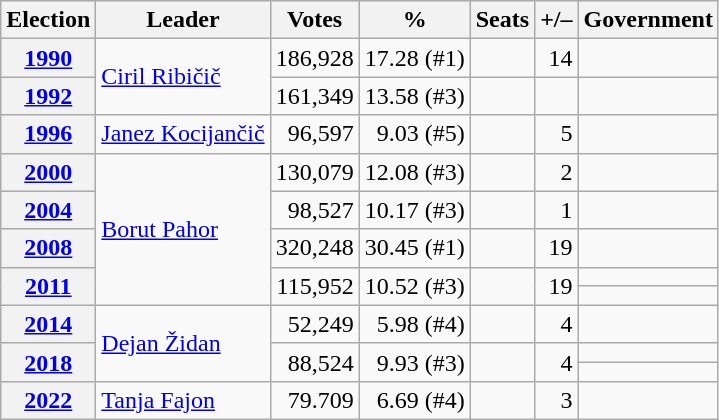<table class=wikitable style="text-align: right;">
<tr>
<th>Election</th>
<th>Leader</th>
<th>Votes</th>
<th>%</th>
<th>Seats</th>
<th>+/–</th>
<th>Government</th>
</tr>
<tr>
<th><a href='#'>1990</a></th>
<td rowspan="2" align="left"><a href='#'>Ciril Ribičič</a></td>
<td>186,928</td>
<td>17.28 (#1)</td>
<td></td>
<td> 14</td>
<td></td>
</tr>
<tr>
<th><a href='#'>1992</a></th>
<td>161,349</td>
<td>13.58 (#3)</td>
<td></td>
<td></td>
<td></td>
</tr>
<tr>
<th><a href='#'>1996</a></th>
<td align="left"><a href='#'>Janez Kocijančič</a></td>
<td>96,597</td>
<td>9.03 (#5)</td>
<td></td>
<td> 5</td>
<td></td>
</tr>
<tr>
<th><a href='#'>2000</a></th>
<td rowspan="5"  align="left"><a href='#'>Borut Pahor</a></td>
<td>130,079</td>
<td>12.08 (#3)</td>
<td></td>
<td> 2</td>
<td></td>
</tr>
<tr>
<th><a href='#'>2004</a></th>
<td>98,527</td>
<td>10.17 (#3)</td>
<td></td>
<td> 1</td>
<td></td>
</tr>
<tr>
<th><a href='#'>2008</a></th>
<td>320,248</td>
<td>30.45 (#1)</td>
<td></td>
<td> 19</td>
<td></td>
</tr>
<tr>
<th rowspan=2><a href='#'>2011</a></th>
<td rowspan=2>115,952</td>
<td rowspan=2>10.52 (#3)</td>
<td rowspan=2></td>
<td rowspan=2> 19</td>
<td></td>
</tr>
<tr>
<td></td>
</tr>
<tr>
<th><a href='#'>2014</a></th>
<td rowspan="3" align="left"><a href='#'>Dejan Židan</a></td>
<td>52,249</td>
<td>5.98 (#4)</td>
<td></td>
<td> 4</td>
<td></td>
</tr>
<tr>
<th rowspan=2><a href='#'>2018</a></th>
<td rowspan=2>88,524</td>
<td rowspan=2>9.93 (#3)</td>
<td rowspan=2></td>
<td rowspan=2> 4</td>
<td></td>
</tr>
<tr>
<td></td>
</tr>
<tr>
<th><a href='#'>2022</a></th>
<td align="left"><a href='#'>Tanja Fajon</a></td>
<td>79.709</td>
<td>6.69 (#4)</td>
<td></td>
<td> 3</td>
<td></td>
</tr>
</table>
